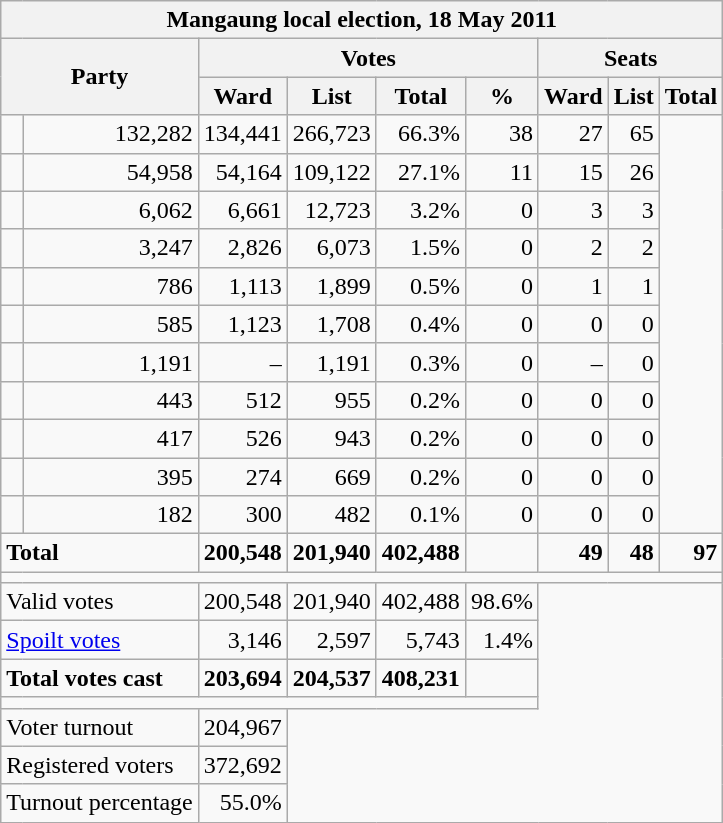<table class=wikitable style="text-align:right">
<tr>
<th colspan="9" align="center">Mangaung local election, 18 May 2011</th>
</tr>
<tr>
<th rowspan="2" colspan="2">Party</th>
<th colspan="4" align="center">Votes</th>
<th colspan="3" align="center">Seats</th>
</tr>
<tr>
<th>Ward</th>
<th>List</th>
<th>Total</th>
<th>%</th>
<th>Ward</th>
<th>List</th>
<th>Total</th>
</tr>
<tr>
<td></td>
<td>132,282</td>
<td>134,441</td>
<td>266,723</td>
<td>66.3%</td>
<td>38</td>
<td>27</td>
<td>65</td>
</tr>
<tr>
<td></td>
<td>54,958</td>
<td>54,164</td>
<td>109,122</td>
<td>27.1%</td>
<td>11</td>
<td>15</td>
<td>26</td>
</tr>
<tr>
<td></td>
<td>6,062</td>
<td>6,661</td>
<td>12,723</td>
<td>3.2%</td>
<td>0</td>
<td>3</td>
<td>3</td>
</tr>
<tr>
<td></td>
<td>3,247</td>
<td>2,826</td>
<td>6,073</td>
<td>1.5%</td>
<td>0</td>
<td>2</td>
<td>2</td>
</tr>
<tr>
<td></td>
<td>786</td>
<td>1,113</td>
<td>1,899</td>
<td>0.5%</td>
<td>0</td>
<td>1</td>
<td>1</td>
</tr>
<tr>
<td></td>
<td>585</td>
<td>1,123</td>
<td>1,708</td>
<td>0.4%</td>
<td>0</td>
<td>0</td>
<td>0</td>
</tr>
<tr>
<td></td>
<td>1,191</td>
<td>–</td>
<td>1,191</td>
<td>0.3%</td>
<td>0</td>
<td>–</td>
<td>0</td>
</tr>
<tr>
<td></td>
<td>443</td>
<td>512</td>
<td>955</td>
<td>0.2%</td>
<td>0</td>
<td>0</td>
<td>0</td>
</tr>
<tr>
<td></td>
<td>417</td>
<td>526</td>
<td>943</td>
<td>0.2%</td>
<td>0</td>
<td>0</td>
<td>0</td>
</tr>
<tr>
<td></td>
<td>395</td>
<td>274</td>
<td>669</td>
<td>0.2%</td>
<td>0</td>
<td>0</td>
<td>0</td>
</tr>
<tr>
<td></td>
<td>182</td>
<td>300</td>
<td>482</td>
<td>0.1%</td>
<td>0</td>
<td>0</td>
<td>0</td>
</tr>
<tr>
<td colspan="2" style="text-align:left"><strong>Total</strong></td>
<td><strong>200,548</strong></td>
<td><strong>201,940</strong></td>
<td><strong>402,488</strong></td>
<td></td>
<td><strong>49</strong></td>
<td><strong>48</strong></td>
<td><strong>97</strong></td>
</tr>
<tr>
<td colspan="9"></td>
</tr>
<tr>
<td colspan="2" style="text-align:left">Valid votes</td>
<td>200,548</td>
<td>201,940</td>
<td>402,488</td>
<td>98.6%</td>
</tr>
<tr>
<td colspan="2" style="text-align:left"><a href='#'>Spoilt votes</a></td>
<td>3,146</td>
<td>2,597</td>
<td>5,743</td>
<td>1.4%</td>
</tr>
<tr>
<td colspan="2" style="text-align:left"><strong>Total votes cast</strong></td>
<td><strong>203,694</strong></td>
<td><strong>204,537</strong></td>
<td><strong>408,231</strong></td>
<td></td>
</tr>
<tr>
<td colspan="6"></td>
</tr>
<tr>
<td colspan="2" style="text-align:left">Voter turnout</td>
<td>204,967</td>
</tr>
<tr>
<td colspan="2" style="text-align:left">Registered voters</td>
<td>372,692</td>
</tr>
<tr>
<td colspan="2" style="text-align:left">Turnout percentage</td>
<td>55.0%</td>
</tr>
</table>
